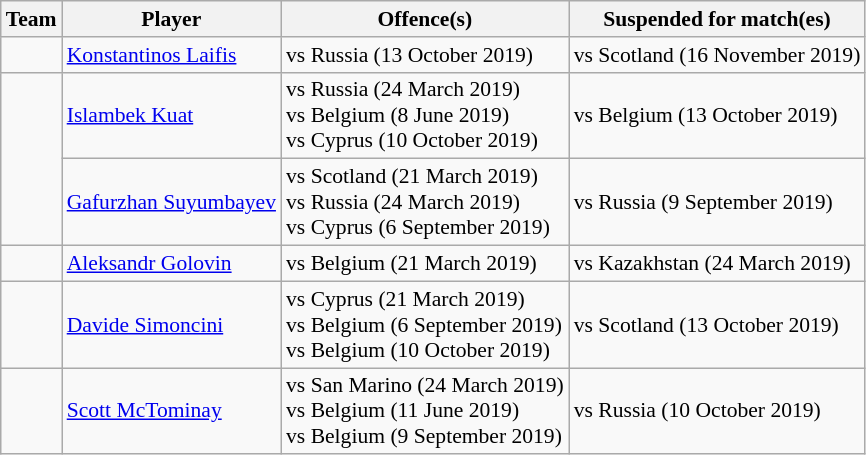<table class="wikitable" style="font-size:90%">
<tr>
<th>Team</th>
<th>Player</th>
<th>Offence(s)</th>
<th>Suspended for match(es)</th>
</tr>
<tr>
<td></td>
<td><a href='#'>Konstantinos Laifis</a></td>
<td> vs Russia (13 October 2019)</td>
<td>vs Scotland (16 November 2019)</td>
</tr>
<tr>
<td rowspan=2></td>
<td><a href='#'>Islambek Kuat</a></td>
<td> vs Russia (24 March 2019)<br> vs Belgium (8 June 2019)<br> vs Cyprus (10 October 2019)</td>
<td>vs Belgium (13 October 2019)</td>
</tr>
<tr>
<td><a href='#'>Gafurzhan Suyumbayev</a></td>
<td> vs Scotland (21 March 2019)<br> vs Russia (24 March 2019)<br> vs Cyprus (6 September 2019)</td>
<td>vs Russia (9 September 2019)</td>
</tr>
<tr>
<td></td>
<td><a href='#'>Aleksandr Golovin</a></td>
<td> vs Belgium (21 March 2019)</td>
<td>vs Kazakhstan (24 March 2019)</td>
</tr>
<tr>
<td></td>
<td><a href='#'>Davide Simoncini</a></td>
<td> vs Cyprus (21 March 2019)<br> vs Belgium (6 September 2019)<br> vs Belgium (10 October 2019)</td>
<td>vs Scotland (13 October 2019)</td>
</tr>
<tr>
<td></td>
<td><a href='#'>Scott McTominay</a></td>
<td> vs San Marino (24 March 2019)<br> vs Belgium (11 June 2019)<br> vs Belgium (9 September 2019)</td>
<td>vs Russia (10 October 2019)</td>
</tr>
</table>
